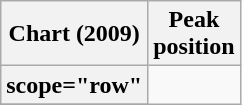<table class="wikitable plainrowheaders sortable">
<tr>
<th scope="col">Chart (2009)</th>
<th scope="col">Peak<br>position</th>
</tr>
<tr>
<th>scope="row" </th>
</tr>
<tr>
</tr>
</table>
